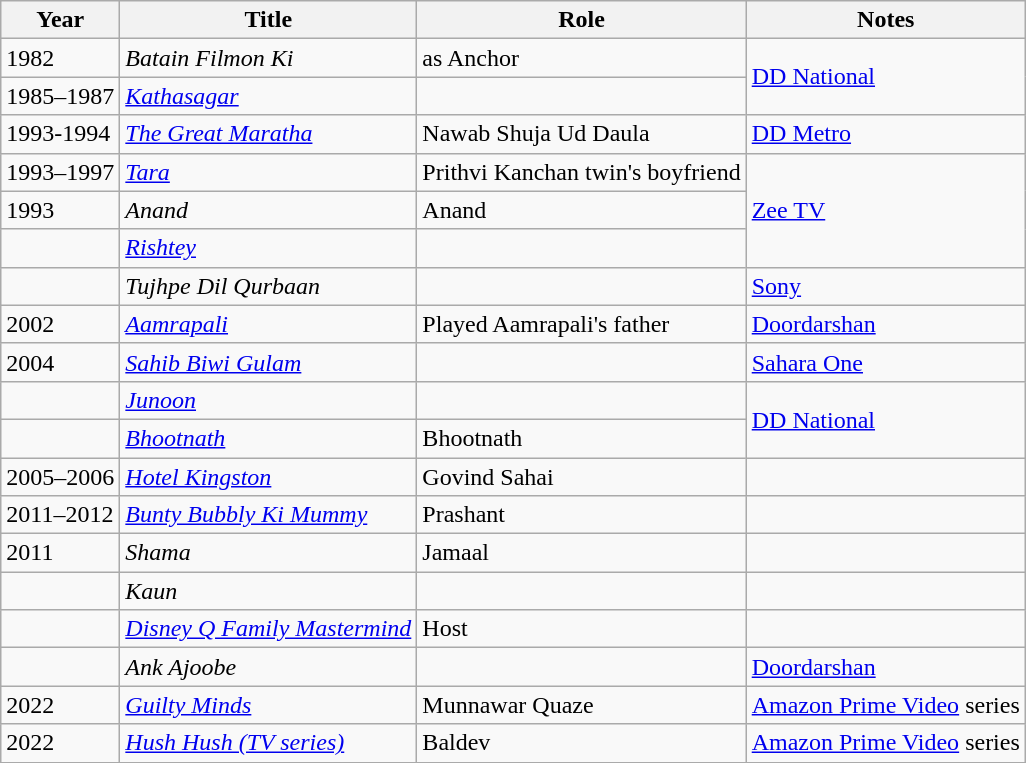<table class="wikitable">
<tr>
<th>Year</th>
<th>Title</th>
<th>Role</th>
<th>Notes</th>
</tr>
<tr>
<td>1982</td>
<td><em>Batain Filmon Ki</em></td>
<td>as Anchor</td>
<td rowspan="2"><a href='#'>DD National</a></td>
</tr>
<tr>
<td>1985–1987</td>
<td><em><a href='#'>Kathasagar</a></em></td>
<td></td>
</tr>
<tr>
<td>1993-1994</td>
<td><em><a href='#'>The Great Maratha</a></em></td>
<td>Nawab Shuja Ud Daula</td>
<td><a href='#'>DD Metro</a></td>
</tr>
<tr>
<td>1993–1997</td>
<td><em><a href='#'>Tara</a></em></td>
<td>Prithvi Kanchan twin's boyfriend</td>
<td rowspan="3"><a href='#'>Zee TV</a></td>
</tr>
<tr>
<td>1993</td>
<td><em>Anand</em></td>
<td>Anand</td>
</tr>
<tr>
<td></td>
<td><em><a href='#'>Rishtey</a></em></td>
<td></td>
</tr>
<tr>
<td></td>
<td><em>Tujhpe Dil Qurbaan </em></td>
<td></td>
<td><a href='#'>Sony</a></td>
</tr>
<tr>
<td>2002</td>
<td><em><a href='#'>Aamrapali</a></em></td>
<td>Played Aamrapali's father</td>
<td><a href='#'>Doordarshan</a></td>
</tr>
<tr>
<td>2004</td>
<td><em><a href='#'>Sahib Biwi Gulam</a></em></td>
<td></td>
<td><a href='#'>Sahara One</a></td>
</tr>
<tr>
<td></td>
<td><em><a href='#'>Junoon</a></em></td>
<td></td>
<td rowspan="2"><a href='#'>DD National</a></td>
</tr>
<tr>
<td></td>
<td><em><a href='#'>Bhootnath</a></em></td>
<td>Bhootnath</td>
</tr>
<tr>
<td>2005–2006</td>
<td><em><a href='#'>Hotel Kingston</a></em></td>
<td>Govind Sahai</td>
<td></td>
</tr>
<tr>
<td>2011–2012</td>
<td><em><a href='#'>Bunty Bubbly Ki Mummy</a></em></td>
<td>Prashant</td>
<td></td>
</tr>
<tr>
<td>2011</td>
<td><em>Shama</em></td>
<td>Jamaal</td>
<td></td>
</tr>
<tr>
<td></td>
<td><em>Kaun</em></td>
<td></td>
<td></td>
</tr>
<tr>
<td></td>
<td><em><a href='#'>Disney Q Family Mastermind</a></em></td>
<td>Host</td>
<td></td>
</tr>
<tr>
<td></td>
<td><em>Ank Ajoobe</em></td>
<td></td>
<td><a href='#'>Doordarshan</a></td>
</tr>
<tr>
<td>2022</td>
<td><em><a href='#'>Guilty Minds</a></em></td>
<td>Munnawar Quaze</td>
<td><a href='#'>Amazon Prime Video</a> series</td>
</tr>
<tr>
<td>2022</td>
<td><em><a href='#'>Hush Hush (TV series)</a></em></td>
<td>Baldev</td>
<td><a href='#'>Amazon Prime Video</a> series</td>
</tr>
</table>
